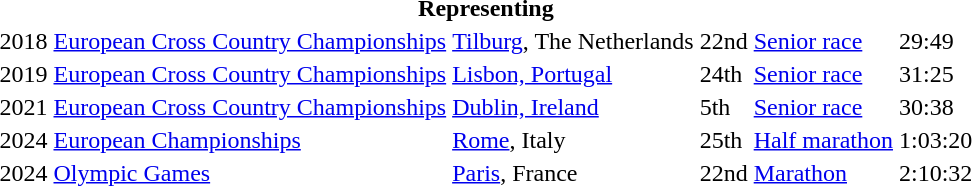<table>
<tr>
<th colspan=6>Representing </th>
</tr>
<tr>
<td>2018</td>
<td><a href='#'>European Cross Country Championships</a></td>
<td><a href='#'>Tilburg</a>, The Netherlands</td>
<td>22nd</td>
<td><a href='#'>Senior race</a></td>
<td>29:49</td>
</tr>
<tr>
<td>2019</td>
<td><a href='#'>European Cross Country Championships</a></td>
<td><a href='#'>Lisbon, Portugal</a></td>
<td>24th</td>
<td><a href='#'>Senior race</a></td>
<td>31:25</td>
</tr>
<tr>
<td>2021</td>
<td><a href='#'>European Cross Country Championships</a></td>
<td><a href='#'>Dublin, Ireland</a></td>
<td>5th</td>
<td><a href='#'>Senior race</a></td>
<td>30:38</td>
</tr>
<tr>
<td>2024</td>
<td><a href='#'>European Championships</a></td>
<td><a href='#'>Rome</a>, Italy</td>
<td>25th</td>
<td><a href='#'>Half marathon</a></td>
<td>1:03:20 </td>
</tr>
<tr>
<td>2024</td>
<td><a href='#'>Olympic Games</a></td>
<td><a href='#'>Paris</a>, France</td>
<td>22nd</td>
<td><a href='#'>Marathon</a></td>
<td>2:10:32</td>
</tr>
</table>
